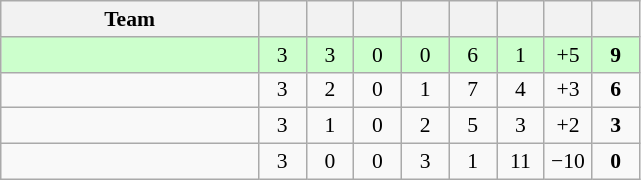<table class="wikitable" style="text-align: center; font-size: 90%;">
<tr>
<th width=165>Team</th>
<th width=25></th>
<th width=25></th>
<th width=25></th>
<th width=25></th>
<th width=25></th>
<th width=25></th>
<th width=25></th>
<th width=25></th>
</tr>
<tr bgcolor="ccffcc">
<td align="left"><em></em></td>
<td>3</td>
<td>3</td>
<td>0</td>
<td>0</td>
<td>6</td>
<td>1</td>
<td>+5</td>
<td><strong>9</strong></td>
</tr>
<tr>
<td align="left"></td>
<td>3</td>
<td>2</td>
<td>0</td>
<td>1</td>
<td>7</td>
<td>4</td>
<td>+3</td>
<td><strong>6</strong></td>
</tr>
<tr>
<td align="left"></td>
<td>3</td>
<td>1</td>
<td>0</td>
<td>2</td>
<td>5</td>
<td>3</td>
<td>+2</td>
<td><strong>3</strong></td>
</tr>
<tr>
<td align="left"></td>
<td>3</td>
<td>0</td>
<td>0</td>
<td>3</td>
<td>1</td>
<td>11</td>
<td>−10</td>
<td><strong>0</strong></td>
</tr>
</table>
